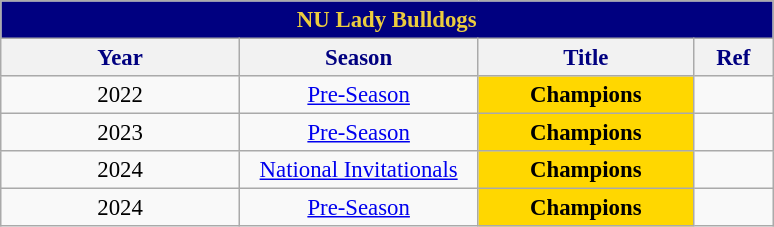<table class="wikitable sortable" style="font-size:95%; text-align:left;">
<tr>
<th colspan="4" style= "background: #000080; color: #eccd3e; text-align: center"><strong>NU Lady Bulldogs</strong></th>
</tr>
<tr style="background: white; color: #000080">
<th style= "align=center; width:10em;">Year</th>
<th style= "align=center;width:10em;">Season</th>
<th style= "align=center; width:9em;">Title</th>
<th style= "align=center; width:3em;">Ref</th>
</tr>
<tr align=center>
<td rowspan=1>2022</td>
<td rowspan=1><a href='#'>Pre-Season</a></td>
<td style="background:gold;"><strong>Champions</strong></td>
<td></td>
</tr>
<tr align=center>
<td rowspan=1>2023</td>
<td rowspan=1><a href='#'>Pre-Season</a></td>
<td style="background:gold;"><strong>Champions</strong></td>
<td></td>
</tr>
<tr align=center>
<td rowspan=1>2024</td>
<td rowspan=1><a href='#'>National Invitationals</a></td>
<td style="background:gold;"><strong>Champions</strong></td>
<td></td>
</tr>
<tr align=center>
<td rowspan=1>2024</td>
<td rowspan=1><a href='#'>Pre-Season</a></td>
<td style="background:gold;"><strong>Champions</strong></td>
<td></td>
</tr>
</table>
